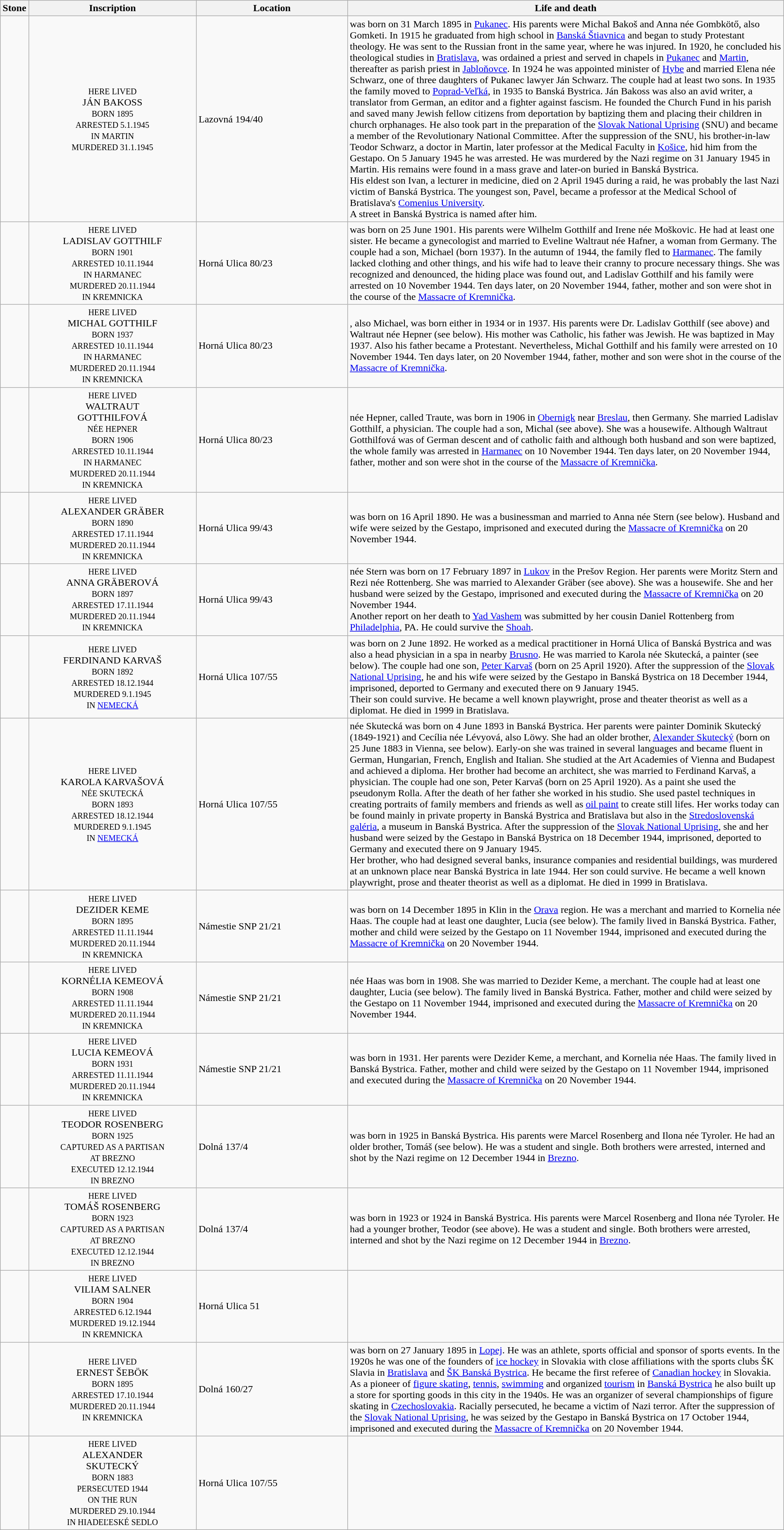<table class="wikitable sortable toptextcells" style="width:100%">
<tr>
<th class="hintergrundfarbe6 unsortable" width="120px">Stone</th>
<th class="hintergrundfarbe6 unsortable" style ="width:22%;">Inscription</th>
<th class="hintergrundfarbe6" data-sort-type="text" style ="width:20%;">Location</th>
<th class="hintergrundfarbe6" style="width:100%;">Life and death</th>
</tr>
<tr>
<td></td>
<td style="text-align:center"><div><small>HERE LIVED</small><br>JÁN BAKOSS<br><small>BORN 1895<br>ARRESTED 5.1.1945<br>IN  MARTIN<br>MURDERED 31.1.1945</small></div></td>
<td>Lazovná 194/40</td>
<td><strong></strong> was born on 31 March 1895 in <a href='#'>Pukanec</a>. His parents were Michal Bakoš and Anna née Gombkötő, also Gomketi. In 1915 he graduated from high school in <a href='#'>Banská Štiavnica</a> and began to study Protestant theology. He was sent to the Russian front in the same year, where he was injured. In 1920, he concluded his theological studies in <a href='#'>Bratislava</a>, was ordained a priest and served in chapels in <a href='#'>Pukanec</a> and <a href='#'>Martin</a>, thereafter as parish priest in <a href='#'>Jabloňovce</a>. In 1924 he was appointed minister of <a href='#'>Hybe</a> and married Elena née Schwarz, one of three daughters of Pukanec lawyer Ján Schwarz. The couple had at least two sons. In 1935 the family moved to <a href='#'>Poprad-Veľká</a>, in 1935 to Banská Bystrica. Ján Bakoss was also an avid writer, a translator from German, an editor and a fighter against fascism. He founded the Church Fund in his parish and saved many Jewish fellow citizens from deportation by baptizing them and placing their children in church orphanages. He also took part in the preparation of the <a href='#'>Slovak National Uprising</a> (SNU) and became a member of the Revolutionary National Committee. After the suppression of the SNU, his brother-in-law Teodor Schwarz, a doctor in Martin, later professor at the Medical Faculty in <a href='#'>Košice</a>, hid him from the Gestapo. On 5 January 1945 he was arrested. He was murdered by the Nazi regime on 31 January 1945 in Martin. His remains were found in a mass grave and later-on buried in Banská Bystrica.<br>His eldest son Ivan, a lecturer in medicine, died on 2 April 1945 during a raid, he was probably the last Nazi victim of Banská Bystrica. The youngest son, Pavel, became a professor at the Medical School of Bratislava's <a href='#'>Comenius University</a>.<br>A street in Banská Bystrica is named after him.</td>
</tr>
<tr>
<td></td>
<td style="text-align:center"><div><small>HERE LIVED</small><br>LADISLAV GOTTHILF<br><small>BORN 1901<br>ARRESTED 10.11.1944<br>IN HARMANEC<br>MURDERED 20.11.1944<br>IN KREMNICKA</small></div></td>
<td>Horná Ulica 80/23</td>
<td><strong></strong> was born on 25 June 1901. His parents were Wilhelm Gotthilf and Irene née Moškovic. He had at least one sister. He became a gynecologist and married to Eveline Waltraut née Hafner, a woman from Germany. The couple had a son, Michael (born 1937). In the autumn of 1944, the family fled to <a href='#'>Harmanec</a>. The family lacked clothing and other things, and his wife had to leave their cranny to procure necessary things. She was recognized and denounced, the hiding place was found out, and Ladislav Gotthilf and his family were arrested on 10 November 1944. Ten days later, on 20 November 1944, father, mother and son were shot in the course of the <a href='#'>Massacre of Kremnička</a>.</td>
</tr>
<tr>
<td></td>
<td style="text-align:center"><div><small>HERE LIVED</small><br>MICHAL GOTTHILF<br><small>BORN 1937<br>ARRESTED 10.11.1944<br>IN HARMANEC<br>MURDERED 20.11.1944<br>IN KREMNICKA</small></div></td>
<td>Horná Ulica 80/23</td>
<td><strong></strong>, also Michael, was born either in 1934 or in 1937. His parents were Dr. Ladislav Gotthilf (see above) and Waltraut née Hepner (see below). His mother was Catholic, his father was Jewish. He was baptized in May 1937. Also his father became a Protestant. Nevertheless, Michal Gotthilf and his family were arrested on 10 November 1944. Ten days later, on 20 November 1944, father, mother and son were shot in the course of the <a href='#'>Massacre of Kremnička</a>.</td>
</tr>
<tr>
<td></td>
<td style="text-align:center"><div><small>HERE LIVED</small><br>WALTRAUT<br>GOTTHILFOVÁ<br><small>NÉE HEPNER<br>BORN 1906<br>ARRESTED 10.11.1944<br>IN HARMANEC<br>MURDERED 20.11.1944<br>IN KREMNICKA</small></div></td>
<td>Horná Ulica 80/23</td>
<td><strong></strong> née Hepner, called Traute, was born in 1906 in <a href='#'>Obernigk</a> near <a href='#'>Breslau</a>, then Germany. She married Ladislav Gotthilf, a physician. The couple had a son, Michal (see above). She was a housewife. Although Waltraut Gotthilfová was of German descent and of catholic faith and although both husband and son were baptized, the whole family was arrested in <a href='#'>Harmanec</a> on 10 November 1944. Ten days later, on 20 November 1944, father, mother and son were shot in the course of the <a href='#'>Massacre of Kremnička</a>.</td>
</tr>
<tr>
<td></td>
<td style="text-align:center"><div><small>HERE LIVED</small><br>ALEXANDER GRÄBER<br><small>BORN 1890<br>ARRESTED 17.11.1944<br>MURDERED 20.11.1944<br>IN KREMNICKA</small></div></td>
<td>Horná Ulica 99/43</td>
<td><strong></strong> was born on 16 April 1890. He was a businessman and married to Anna née Stern (see below). Husband and wife were seized by the Gestapo, imprisoned and executed during the <a href='#'>Massacre of Kremnička</a> on 20 November 1944.</td>
</tr>
<tr>
<td></td>
<td style="text-align:center"><div><small>HERE LIVED</small><br>ANNA GRÄBEROVÁ<br><small>BORN 1897<br>ARRESTED 17.11.1944<br>MURDERED 20.11.1944<br>IN KREMNICKA</small></div></td>
<td>Horná Ulica 99/43</td>
<td><strong></strong> née Stern was born on 17 February 1897 in <a href='#'>Lukov</a> in the Prešov Region. Her parents were Moritz Stern and Rezi née Rottenberg. She was married to Alexander Gräber (see above). She was a housewife. She and her husband were seized by the Gestapo, imprisoned and executed during the <a href='#'>Massacre of Kremnička</a> on 20 November 1944.<br>Another report on her death to <a href='#'>Yad Vashem</a> was submitted by her cousin Daniel Rottenberg from <a href='#'>Philadelphia</a>, PA. He could survive the <a href='#'>Shoah</a>.</td>
</tr>
<tr>
<td></td>
<td style="text-align:center"><div><small>HERE LIVED</small><br>FERDINAND KARVAŠ<br><small>BORN 1892<br>ARRESTED 18.12.1944<br>MURDERED 9.1.1945<br>IN <a href='#'>NEMECKÁ</a></small></div></td>
<td>Horná Ulica 107/55</td>
<td><strong></strong> was born on 2 June 1892. He worked as a medical practitioner in Horná Ulica of Banská Bystrica and was also a head physician in a spa in nearby <a href='#'>Brusno</a>. He was married to Karola née Skutecká, a painter (see below). The couple had one son, <a href='#'>Peter Karvaš</a> (born on 25 April 1920). After the suppression of the <a href='#'>Slovak National Uprising</a>, he and his wife were seized by the Gestapo in Banská Bystrica on 18 December 1944, imprisoned, deported to Germany and executed there on 9 January 1945.<br>Their son could survive. He became a well known playwright, prose and theater theorist as well as a diplomat. He died in 1999 in Bratislava.</td>
</tr>
<tr>
<td></td>
<td style="text-align:center"><div><small>HERE LIVED</small><br>KAROLA KARVAŠOVÁ<br><small>NÉE SKUTECKÁ<br>BORN 1893<br>ARRESTED 18.12.1944<br>MURDERED 9.1.1945<br>IN <a href='#'>NEMECKÁ</a></small></div></td>
<td>Horná Ulica 107/55</td>
<td> <strong></strong> née Skutecká was born on 4 June 1893 in Banská Bystrica. Her parents were painter Dominik Skutecký (1849-1921) and Cecília née Lévyová, also Löwy. She had an older brother, <a href='#'>Alexander Skutecký</a> (born on 25 June 1883 in Vienna, see below). Early-on she was trained in several languages and became fluent in German, Hungarian, French, English and Italian. She studied at the Art Academies of Vienna and Budapest and achieved a diploma. Her brother had become an architect, she was married to Ferdinand Karvaš, a physician. The couple had one son, Peter Karvaš (born on 25 April 1920). As a paint she used the pseudonym Rolla. After the death of her father she worked in his studio. She used pastel techniques in creating portraits of family members and friends as well as <a href='#'>oil paint</a> to create still lifes. Her works today can be found mainly in private property in Banská Bystrica and Bratislava but also in the <a href='#'>Stredoslovenská galéria</a>, a museum in Banská Bystrica. After the suppression of the <a href='#'>Slovak National Uprising</a>, she and her husband were seized by the Gestapo in Banská Bystrica on 18 December 1944, imprisoned, deported to Germany and executed there on 9 January 1945.<br>Her brother, who had designed several banks, insurance companies and residential buildings, was murdered at an unknown place near Banská Bystrica in late 1944. Her son could survive. He became a well known playwright, prose and theater theorist as well as a diplomat. He died in 1999 in Bratislava.</td>
</tr>
<tr>
<td></td>
<td style="text-align:center"><div><small>HERE LIVED</small><br>DEZIDER KEME<br><small>BORN 1895<br>ARRESTED 11.11.1944<br>MURDERED 20.11.1944<br>IN KREMNICKA</small></div></td>
<td>Námestie SNP 21/21</td>
<td><strong></strong> was born on 14 December 1895 in Klin in the <a href='#'>Orava</a> region. He was a merchant and married to Kornelia née Haas. The couple had at least one daughter, Lucia (see below). The family lived in Banská Bystrica. Father, mother and child were seized by the Gestapo on 11 November 1944, imprisoned and executed during the <a href='#'>Massacre of Kremnička</a> on 20 November 1944.</td>
</tr>
<tr>
<td></td>
<td style="text-align:center"><div><small>HERE LIVED</small><br>KORNÉLIA KEMEOVÁ<br><small>BORN 1908<br>ARRESTED 11.11.1944<br>MURDERED 20.11.1944<br>IN KREMNICKA</small></div></td>
<td>Námestie SNP 21/21</td>
<td><strong></strong> née Haas was born in 1908. She was married to Dezider Keme, a merchant. The couple had at least one daughter, Lucia (see below). The family lived in Banská Bystrica. Father, mother and child were seized by the Gestapo on 11 November 1944, imprisoned and executed during the <a href='#'>Massacre of Kremnička</a> on 20 November 1944.</td>
</tr>
<tr>
<td></td>
<td style="text-align:center"><div><small>HERE LIVED</small><br>LUCIA KEMEOVÁ<br><small>BORN 1931<br>ARRESTED 11.11.1944<br>MURDERED 20.11.1944<br>IN KREMNICKA</small></div></td>
<td>Námestie SNP 21/21</td>
<td><strong></strong> was born in 1931. Her parents were Dezider Keme, a merchant, and Kornelia née Haas. The family lived in Banská Bystrica. Father, mother and child were seized by the Gestapo on 11 November 1944, imprisoned and executed during the <a href='#'>Massacre of Kremnička</a> on 20 November 1944.</td>
</tr>
<tr>
<td></td>
<td style="text-align:center"><div><small>HERE LIVED</small><br>TEODOR ROSENBERG<br><small>BORN 1925<br>CAPTURED AS A PARTISAN<br>AT BREZNO<br>EXECUTED 12.12.1944<br>IN BREZNO</small></div></td>
<td>Dolná 137/4</td>
<td><strong></strong> was born in 1925 in Banská Bystrica. His parents were Marcel Rosenberg and Ilona née Tyroler. He had an older brother, Tomáš (see below). He was a student and single. Both brothers were arrested, interned and shot by the Nazi regime on 12 December 1944 in <a href='#'>Brezno</a>.</td>
</tr>
<tr>
<td></td>
<td style="text-align:center"><div><small>HERE LIVED</small><br>TOMÁŠ ROSENBERG<br><small>BORN 1923<br>CAPTURED AS A PARTISAN<br>AT BREZNO<br>EXECUTED 12.12.1944<br>IN BREZNO</small></div></td>
<td>Dolná 137/4</td>
<td><strong></strong> was born in 1923 or 1924 in Banská Bystrica. His parents were Marcel Rosenberg and Ilona née Tyroler. He had a younger brother, Teodor (see above). He was a student and single. Both brothers were arrested, interned and shot by the Nazi regime on 12 December 1944 in <a href='#'>Brezno</a>.</td>
</tr>
<tr>
<td></td>
<td style="text-align:center"><div><small>HERE LIVED</small><br>VILIAM SALNER<br><small>BORN 1904<br>ARRESTED 6.12.1944<br>MURDERED 19.12.1944<br>IN KREMNICKA</small></div></td>
<td>Horná Ulica 51</td>
<td><strong></strong></td>
</tr>
<tr>
<td></td>
<td style="text-align:center"><div><small>HERE LIVED</small><br>ERNEST ŠEBÖK<br><small>BORN 1895<br>ARRESTED 17.10.1944<br>MURDERED 20.11.1944<br>IN KREMNICKA</small></div></td>
<td>Dolná 160/27</td>
<td><strong></strong> was born on 27 January 1895 in <a href='#'>Lopej</a>. He was an athlete, sports official and sponsor of sports events. In the 1920s he was one of the founders of <a href='#'>ice hockey</a> in Slovakia with close affiliations with the sports clubs ŠK Slavia in <a href='#'>Bratislava</a> and <a href='#'>ŠK Banská Bystrica</a>. He became the first referee of <a href='#'>Canadian hockey</a> in Slovakia. As a pioneer of <a href='#'>figure skating</a>, <a href='#'>tennis</a>, <a href='#'>swimming</a> and organized <a href='#'>tourism</a> in <a href='#'>Banská Bystrica</a> he also built up a store for sporting goods in this city in the 1940s. He was an organizer of several championships of figure skating in <a href='#'>Czechoslovakia</a>. Racially persecuted, he became a victim of Nazi terror. After the suppression of the <a href='#'>Slovak National Uprising</a>, he was seized by the Gestapo in Banská Bystrica on 17 October 1944, imprisoned and executed during the <a href='#'>Massacre of Kremnička</a> on 20 November 1944.</td>
</tr>
<tr>
<td></td>
<td style="text-align:center"><div><small>HERE LIVED</small><br>ALEXANDER<br>SKUTECKÝ<br><small>BORN 1883<br>PERSECUTED 1944<br>ON THE RUN<br>MURDERED 29.10.1944<br>IN HIADEĽESKÉ SEDLO</small></div></td>
<td>Horná Ulica 107/55</td>
<td><strong></strong></td>
</tr>
</table>
